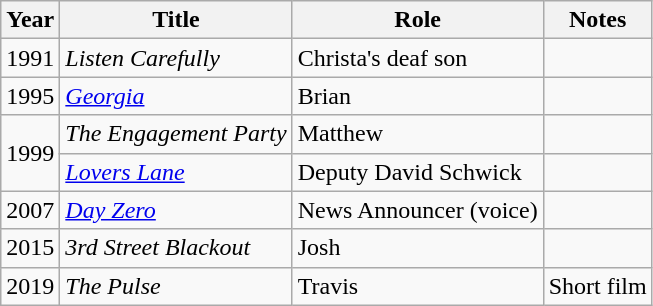<table class="wikitable">
<tr>
<th>Year</th>
<th>Title</th>
<th>Role</th>
<th>Notes</th>
</tr>
<tr>
<td>1991</td>
<td><em>Listen Carefully</em></td>
<td>Christa's deaf son</td>
<td></td>
</tr>
<tr>
<td>1995</td>
<td><em><a href='#'>Georgia</a></em></td>
<td>Brian</td>
<td></td>
</tr>
<tr>
<td rowspan="2">1999</td>
<td><em>The Engagement Party</em></td>
<td>Matthew</td>
<td></td>
</tr>
<tr>
<td><em><a href='#'>Lovers Lane</a></em></td>
<td>Deputy David Schwick</td>
<td></td>
</tr>
<tr>
<td>2007</td>
<td><em><a href='#'>Day Zero</a></em></td>
<td>News Announcer (voice)</td>
<td></td>
</tr>
<tr>
<td>2015</td>
<td><em>3rd Street Blackout</em></td>
<td>Josh</td>
<td></td>
</tr>
<tr>
<td>2019</td>
<td><em>The Pulse</em></td>
<td>Travis</td>
<td>Short film</td>
</tr>
</table>
